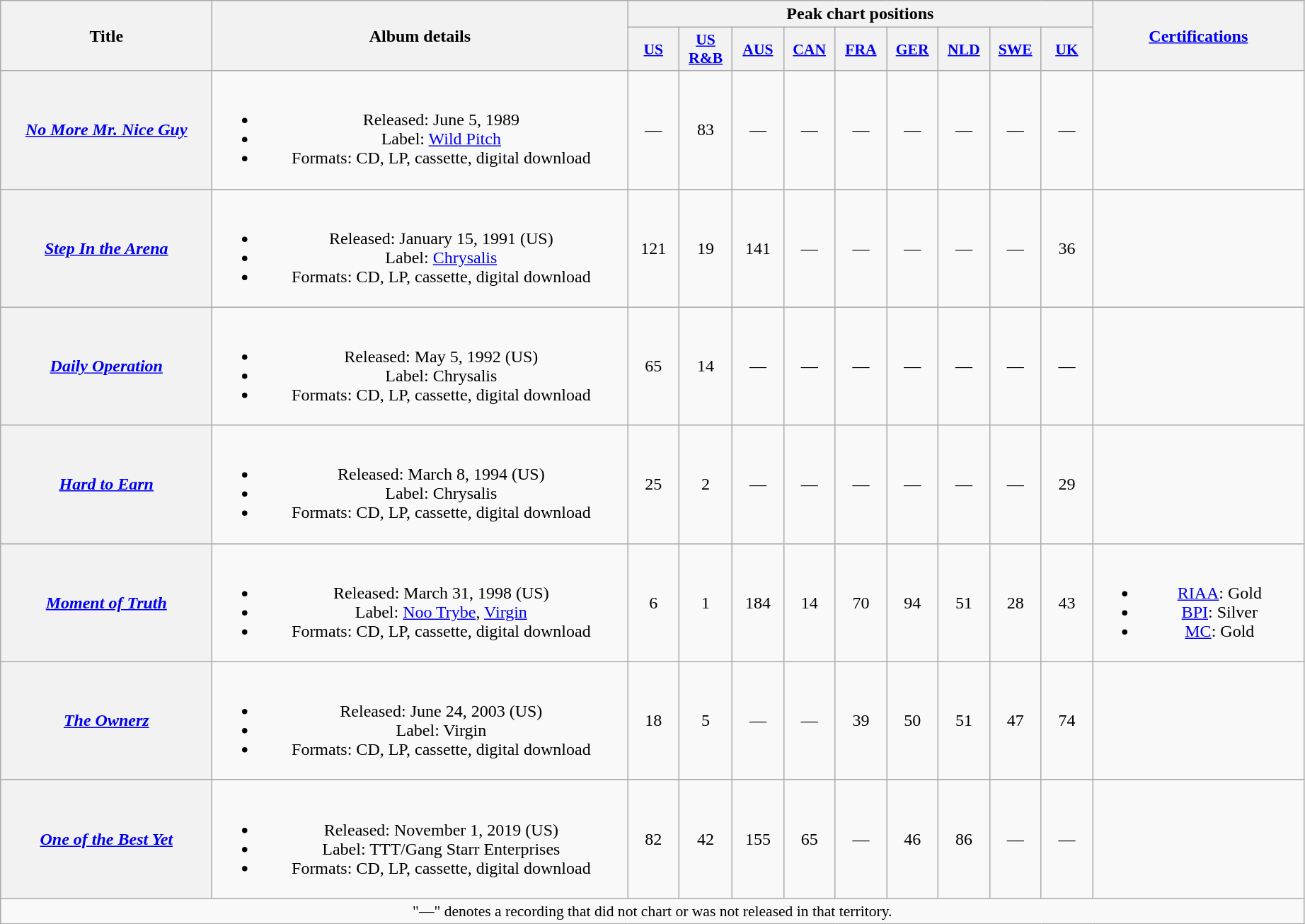<table class="wikitable plainrowheaders" style="text-align:center;" border="1">
<tr>
<th scope="col" rowspan="2" style="width:12em;">Title</th>
<th scope="col" rowspan="2" style="width:24em;">Album details</th>
<th scope="col" colspan="9">Peak chart positions</th>
<th scope="col" rowspan="2" style="width:12em;"><a href='#'>Certifications</a></th>
</tr>
<tr>
<th scope="col" style="width:2.9em;font-size:90%;"><a href='#'>US</a><br></th>
<th scope="col" style="width:3em;font-size:90%;"><a href='#'>US<br>R&B</a><br></th>
<th scope="col" style="width:2.9em;font-size:90%;"><a href='#'>AUS</a><br></th>
<th scope="col" style="width:2.9em;font-size:90%;"><a href='#'>CAN</a><br></th>
<th scope="col" style="width:2.9em;font-size:90%;"><a href='#'>FRA</a><br></th>
<th scope="col" style="width:2.9em;font-size:90%;"><a href='#'>GER</a><br></th>
<th scope="col" style="width:2.9em;font-size:90%;"><a href='#'>NLD</a><br></th>
<th scope="col" style="width:2.9em;font-size:90%;"><a href='#'>SWE</a><br></th>
<th scope="col" style="width:2.9em;font-size:90%;"><a href='#'>UK</a><br></th>
</tr>
<tr>
<th scope="row"><em><a href='#'>No More Mr. Nice Guy</a></em></th>
<td><br><ul><li>Released: June 5, 1989</li><li>Label: <a href='#'>Wild Pitch</a></li><li>Formats: CD, LP, cassette, digital download</li></ul></td>
<td>—</td>
<td>83</td>
<td>—</td>
<td>—</td>
<td>—</td>
<td>—</td>
<td>—</td>
<td>—</td>
<td>—</td>
<td></td>
</tr>
<tr>
<th scope="row"><em><a href='#'>Step In the Arena</a></em></th>
<td><br><ul><li>Released: January 15, 1991 <span>(US)</span></li><li>Label: <a href='#'>Chrysalis</a></li><li>Formats: CD, LP, cassette, digital download</li></ul></td>
<td>121</td>
<td>19</td>
<td>141</td>
<td>—</td>
<td>—</td>
<td>—</td>
<td>—</td>
<td>—</td>
<td>36</td>
<td></td>
</tr>
<tr>
<th scope="row"><em><a href='#'>Daily Operation</a></em></th>
<td><br><ul><li>Released: May 5, 1992 <span>(US)</span></li><li>Label: Chrysalis</li><li>Formats: CD, LP, cassette, digital download</li></ul></td>
<td>65</td>
<td>14</td>
<td>—</td>
<td>—</td>
<td>—</td>
<td>—</td>
<td>—</td>
<td>—</td>
<td>—</td>
<td></td>
</tr>
<tr>
<th scope="row"><em><a href='#'>Hard to Earn</a></em></th>
<td><br><ul><li>Released: March 8, 1994 <span>(US)</span></li><li>Label: Chrysalis</li><li>Formats: CD, LP, cassette, digital download</li></ul></td>
<td>25</td>
<td>2</td>
<td>—</td>
<td>—</td>
<td>—</td>
<td>—</td>
<td>—</td>
<td>—</td>
<td>29</td>
<td></td>
</tr>
<tr>
<th scope="row"><em><a href='#'>Moment of Truth</a></em></th>
<td><br><ul><li>Released: March 31, 1998 <span>(US)</span></li><li>Label: <a href='#'>Noo Trybe</a>, <a href='#'>Virgin</a></li><li>Formats: CD, LP, cassette, digital download</li></ul></td>
<td>6</td>
<td>1</td>
<td>184</td>
<td>14</td>
<td>70</td>
<td>94</td>
<td>51</td>
<td>28</td>
<td>43</td>
<td><br><ul><li><a href='#'>RIAA</a>: Gold</li><li><a href='#'>BPI</a>: Silver</li><li><a href='#'>MC</a>: Gold</li></ul></td>
</tr>
<tr>
<th scope="row"><em><a href='#'>The Ownerz</a></em></th>
<td><br><ul><li>Released: June 24, 2003 <span>(US)</span></li><li>Label: Virgin</li><li>Formats: CD, LP, cassette, digital download</li></ul></td>
<td>18</td>
<td>5</td>
<td>—</td>
<td>—</td>
<td>39</td>
<td>50</td>
<td>51</td>
<td>47</td>
<td>74</td>
<td></td>
</tr>
<tr>
<th scope="row"><em><a href='#'>One of the Best Yet</a></em></th>
<td><br><ul><li>Released: November 1, 2019 <span>(US)</span></li><li>Label: TTT/Gang Starr Enterprises</li><li>Formats: CD, LP, cassette, digital download</li></ul></td>
<td>82</td>
<td>42</td>
<td>155</td>
<td>65</td>
<td>—</td>
<td>46</td>
<td>86</td>
<td>—</td>
<td>—</td>
<td></td>
</tr>
<tr>
<td colspan="14" style="font-size:90%">"—" denotes a recording that did not chart or was not released in that territory.</td>
</tr>
</table>
